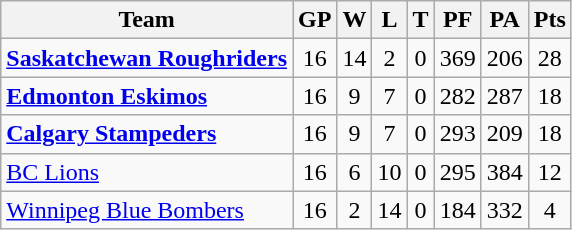<table class="wikitable" style="float:left; margin-right:1em">
<tr>
<th>Team</th>
<th>GP</th>
<th>W</th>
<th>L</th>
<th>T</th>
<th>PF</th>
<th>PA</th>
<th>Pts</th>
</tr>
<tr align="center">
<td align="left"><strong><a href='#'>Saskatchewan Roughriders</a></strong></td>
<td>16</td>
<td>14</td>
<td>2</td>
<td>0</td>
<td>369</td>
<td>206</td>
<td>28</td>
</tr>
<tr align="center">
<td align="left"><strong><a href='#'>Edmonton Eskimos</a></strong></td>
<td>16</td>
<td>9</td>
<td>7</td>
<td>0</td>
<td>282</td>
<td>287</td>
<td>18</td>
</tr>
<tr align="center">
<td align="left"><strong><a href='#'>Calgary Stampeders</a></strong></td>
<td>16</td>
<td>9</td>
<td>7</td>
<td>0</td>
<td>293</td>
<td>209</td>
<td>18</td>
</tr>
<tr align="center">
<td align="left"><a href='#'>BC Lions</a></td>
<td>16</td>
<td>6</td>
<td>10</td>
<td>0</td>
<td>295</td>
<td>384</td>
<td>12</td>
</tr>
<tr align="center">
<td align="left"><a href='#'>Winnipeg Blue Bombers</a></td>
<td>16</td>
<td>2</td>
<td>14</td>
<td>0</td>
<td>184</td>
<td>332</td>
<td>4</td>
</tr>
</table>
